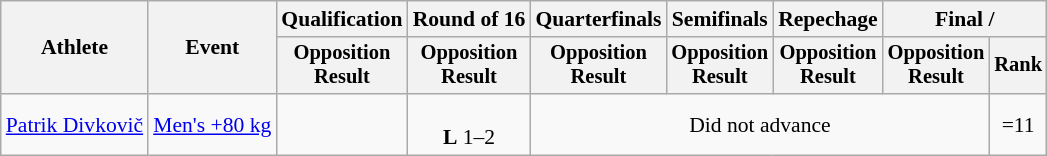<table class=wikitable style=font-size:90%;text-align:center>
<tr>
<th rowspan=2>Athlete</th>
<th rowspan=2>Event</th>
<th>Qualification</th>
<th>Round of 16</th>
<th>Quarterfinals</th>
<th>Semifinals</th>
<th>Repechage</th>
<th colspan=2>Final / </th>
</tr>
<tr style=font-size:95%>
<th>Opposition<br>Result</th>
<th>Opposition<br>Result</th>
<th>Opposition<br>Result</th>
<th>Opposition<br>Result</th>
<th>Opposition<br>Result</th>
<th>Opposition<br>Result</th>
<th>Rank</th>
</tr>
<tr>
<td align=left><a href='#'>Patrik Divkovič</a></td>
<td align=left><a href='#'>Men's +80 kg</a></td>
<td></td>
<td><br><strong>L</strong> 1–2</td>
<td colspan="4">Did not advance</td>
<td>=11</td>
</tr>
</table>
